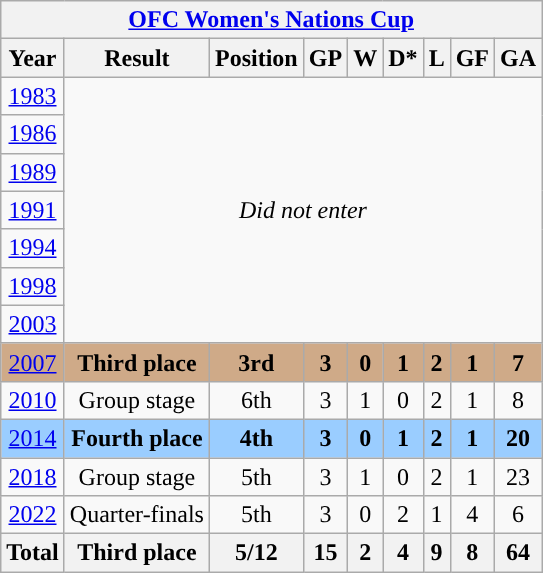<table class="wikitable" style="text-align: center;">
<tr>
<th colspan=10><a href='#'>OFC Women's Nations Cup</a></th>
</tr>
<tr>
<th>Year</th>
<th>Result</th>
<th>Position</th>
<th>GP</th>
<th>W</th>
<th>D*</th>
<th>L</th>
<th>GF</th>
<th>GA</th>
</tr>
<tr>
<td> <a href='#'>1983</a></td>
<td colspan=8 rowspan=7><em>Did not enter</em></td>
</tr>
<tr>
<td> <a href='#'>1986</a></td>
</tr>
<tr>
<td> <a href='#'>1989</a></td>
</tr>
<tr>
<td> <a href='#'>1991</a></td>
</tr>
<tr>
<td> <a href='#'>1994</a></td>
</tr>
<tr>
<td> <a href='#'>1998</a></td>
</tr>
<tr>
<td> <a href='#'>2003</a></td>
</tr>
<tr bgcolor=cfaa88>
<td> <a href='#'>2007</a></td>
<td><strong>Third place</strong></td>
<td><strong>3rd</strong></td>
<td><strong>3</strong></td>
<td><strong>0</strong></td>
<td><strong>1</strong></td>
<td><strong>2</strong></td>
<td><strong>1</strong></td>
<td><strong>7</strong></td>
</tr>
<tr>
<td> <a href='#'>2010</a></td>
<td>Group stage</td>
<td>6th</td>
<td>3</td>
<td>1</td>
<td>0</td>
<td>2</td>
<td>1</td>
<td>8</td>
</tr>
<tr style="background:#9acdff;">
<td> <a href='#'>2014</a></td>
<td><strong>Fourth place</strong></td>
<td><strong>4th</strong></td>
<td><strong>3</strong></td>
<td><strong>0</strong></td>
<td><strong>1</strong></td>
<td><strong>2</strong></td>
<td><strong>1</strong></td>
<td><strong>20</strong></td>
</tr>
<tr>
<td> <a href='#'>2018</a></td>
<td>Group stage</td>
<td>5th</td>
<td>3</td>
<td>1</td>
<td>0</td>
<td>2</td>
<td>1</td>
<td>23</td>
</tr>
<tr>
<td> <a href='#'>2022</a></td>
<td>Quarter-finals</td>
<td>5th</td>
<td>3</td>
<td>0</td>
<td>2</td>
<td>1</td>
<td>4</td>
<td>6</td>
</tr>
<tr>
<th><strong>Total</strong></th>
<th>Third place</th>
<th>5/12</th>
<th>15</th>
<th>2</th>
<th>4</th>
<th>9</th>
<th>8</th>
<th>64</th>
</tr>
</table>
